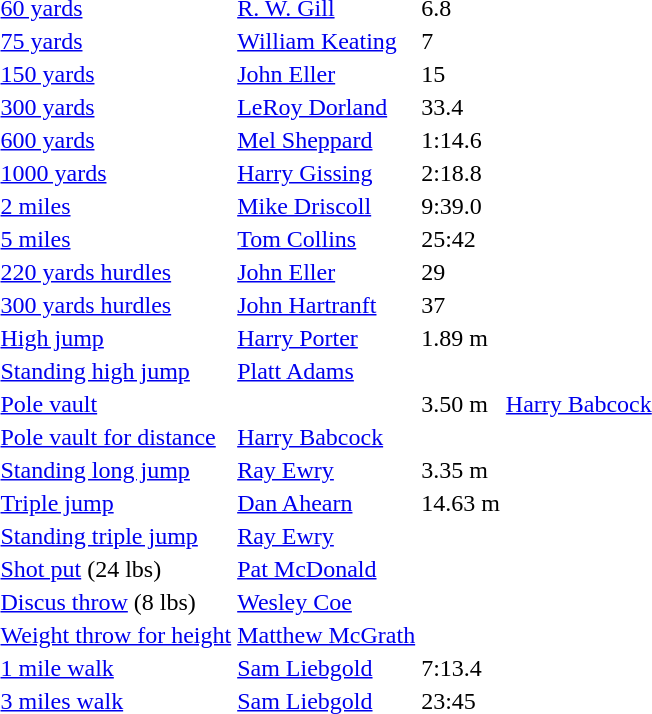<table>
<tr>
<td><a href='#'>60 yards</a></td>
<td><a href='#'>R. W. Gill</a></td>
<td>6.8</td>
<td></td>
<td></td>
<td></td>
<td></td>
</tr>
<tr>
<td><a href='#'>75 yards</a></td>
<td><a href='#'>William Keating</a></td>
<td>7</td>
<td></td>
<td></td>
<td></td>
<td></td>
</tr>
<tr>
<td><a href='#'>150 yards</a></td>
<td><a href='#'>John Eller</a></td>
<td>15</td>
<td></td>
<td></td>
<td></td>
<td></td>
</tr>
<tr>
<td><a href='#'>300 yards</a></td>
<td><a href='#'>LeRoy Dorland</a></td>
<td>33.4</td>
<td></td>
<td></td>
<td></td>
<td></td>
</tr>
<tr>
<td><a href='#'>600 yards</a></td>
<td><a href='#'>Mel Sheppard</a></td>
<td>1:14.6</td>
<td></td>
<td></td>
<td></td>
<td></td>
</tr>
<tr>
<td><a href='#'>1000 yards</a></td>
<td><a href='#'>Harry Gissing</a></td>
<td>2:18.8</td>
<td></td>
<td></td>
<td></td>
<td></td>
</tr>
<tr>
<td><a href='#'>2 miles</a></td>
<td><a href='#'>Mike Driscoll</a></td>
<td>9:39.0</td>
<td></td>
<td></td>
<td></td>
<td></td>
</tr>
<tr>
<td><a href='#'>5 miles</a></td>
<td><a href='#'>Tom Collins</a></td>
<td>25:42</td>
<td></td>
<td></td>
<td></td>
<td></td>
</tr>
<tr>
<td><a href='#'>220 yards hurdles</a></td>
<td><a href='#'>John Eller</a></td>
<td>29</td>
<td></td>
<td></td>
<td></td>
<td></td>
</tr>
<tr>
<td><a href='#'>300 yards hurdles</a></td>
<td><a href='#'>John Hartranft</a></td>
<td>37</td>
<td></td>
<td></td>
<td></td>
<td></td>
</tr>
<tr>
<td><a href='#'>High jump</a></td>
<td><a href='#'>Harry Porter</a></td>
<td>1.89 m</td>
<td></td>
<td></td>
<td></td>
<td></td>
</tr>
<tr>
<td><a href='#'>Standing high jump</a></td>
<td><a href='#'>Platt Adams</a></td>
<td></td>
<td></td>
<td></td>
<td></td>
<td></td>
</tr>
<tr>
<td><a href='#'>Pole vault</a></td>
<td></td>
<td>3.50 m</td>
<td><a href='#'>Harry Babcock</a></td>
<td></td>
<td></td>
<td></td>
</tr>
<tr>
<td><a href='#'>Pole vault for distance</a></td>
<td><a href='#'>Harry Babcock</a></td>
<td></td>
<td></td>
<td></td>
<td></td>
<td></td>
</tr>
<tr>
<td><a href='#'>Standing long jump</a></td>
<td><a href='#'>Ray Ewry</a></td>
<td>3.35 m</td>
<td></td>
<td></td>
<td></td>
<td></td>
</tr>
<tr>
<td><a href='#'>Triple jump</a></td>
<td><a href='#'>Dan Ahearn</a></td>
<td>14.63 m</td>
<td></td>
<td></td>
<td></td>
<td></td>
</tr>
<tr>
<td><a href='#'>Standing triple jump</a></td>
<td><a href='#'>Ray Ewry</a></td>
<td></td>
<td></td>
<td></td>
<td></td>
<td></td>
</tr>
<tr>
<td><a href='#'>Shot put</a> (24 lbs)</td>
<td><a href='#'>Pat McDonald</a></td>
<td></td>
<td></td>
<td></td>
<td></td>
<td></td>
</tr>
<tr>
<td><a href='#'>Discus throw</a> (8 lbs)</td>
<td><a href='#'>Wesley Coe</a></td>
<td></td>
<td></td>
<td></td>
<td></td>
<td></td>
</tr>
<tr>
<td><a href='#'>Weight throw for height</a></td>
<td><a href='#'>Matthew McGrath</a></td>
<td></td>
<td></td>
<td></td>
<td></td>
<td></td>
</tr>
<tr>
<td><a href='#'>1 mile walk</a></td>
<td><a href='#'>Sam Liebgold</a></td>
<td>7:13.4</td>
<td></td>
<td></td>
<td></td>
<td></td>
</tr>
<tr>
<td><a href='#'>3 miles walk</a></td>
<td><a href='#'>Sam Liebgold</a></td>
<td>23:45</td>
<td></td>
<td></td>
<td></td>
<td></td>
</tr>
</table>
